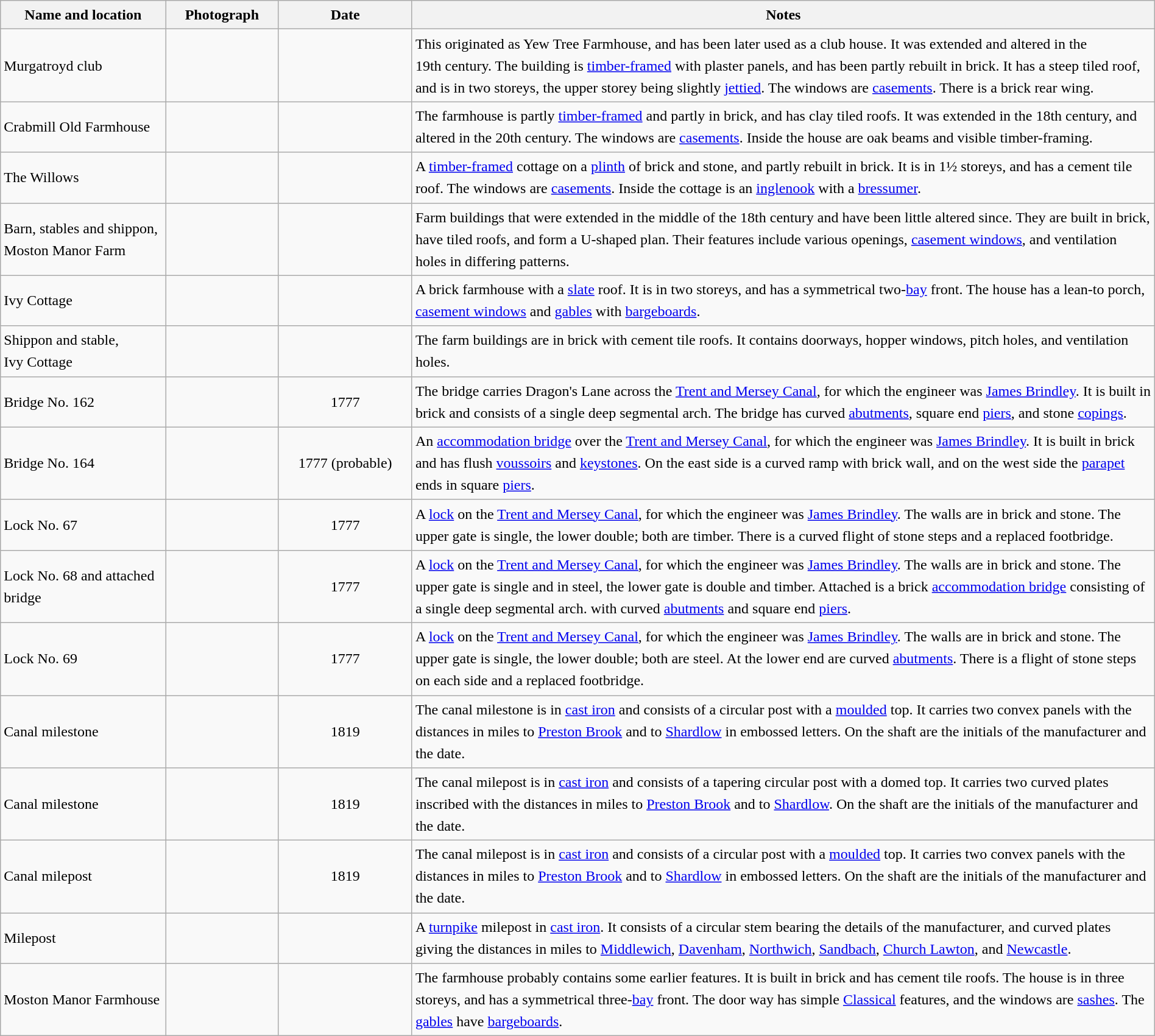<table class="wikitable sortable plainrowheaders" style="width:100%;border:0px;text-align:left;line-height:150%;">
<tr>
<th scope="col" style="width:150px">Name and location</th>
<th scope="col" style="width:100px" class="unsortable">Photograph</th>
<th scope="col" style="width:120px">Date</th>
<th scope="col" style="width:700px" class="unsortable">Notes</th>
</tr>
<tr>
<td>Murgatroyd club<br><small></small></td>
<td></td>
<td align="center"></td>
<td>This originated as Yew Tree Farmhouse, and has been later used as a club house. It was extended and altered in the 19th century. The building is <a href='#'>timber-framed</a> with plaster panels, and has been partly rebuilt in brick. It has a steep tiled roof, and is in two storeys, the upper storey being slightly <a href='#'>jettied</a>. The windows are <a href='#'>casements</a>. There is a brick rear wing.</td>
</tr>
<tr>
<td>Crabmill Old Farmhouse<br><small></small></td>
<td></td>
<td align="center"></td>
<td>The farmhouse is partly <a href='#'>timber-framed</a> and partly in brick, and has clay tiled roofs. It was extended in the 18th century, and altered in the 20th century. The windows are <a href='#'>casements</a>. Inside the house are oak beams and visible timber-framing.</td>
</tr>
<tr>
<td>The Willows<br><small></small></td>
<td></td>
<td align="center"></td>
<td>A <a href='#'>timber-framed</a> cottage on a <a href='#'>plinth</a> of brick and stone, and partly rebuilt in brick. It is in 1½ storeys, and has a cement tile roof. The windows are <a href='#'>casements</a>. Inside the cottage is an <a href='#'>inglenook</a> with a <a href='#'>bressumer</a>.</td>
</tr>
<tr>
<td>Barn, stables and shippon, Moston Manor Farm<br><small></small></td>
<td></td>
<td align="center"></td>
<td>Farm buildings that were extended in the middle of the 18th century and have been little altered since. They are built in brick, have tiled roofs, and form a U-shaped plan. Their features include various openings, <a href='#'>casement windows</a>, and ventilation holes in differing patterns.</td>
</tr>
<tr>
<td>Ivy Cottage<br><small></small></td>
<td></td>
<td align="center"></td>
<td>A brick farmhouse with a <a href='#'>slate</a> roof. It is in two storeys, and has a symmetrical two-<a href='#'>bay</a> front. The house has a lean-to porch, <a href='#'>casement windows</a> and <a href='#'>gables</a> with <a href='#'>bargeboards</a>.</td>
</tr>
<tr>
<td>Shippon and stable,<br>Ivy Cottage<br><small></small></td>
<td></td>
<td align="center"></td>
<td>The farm buildings are in brick with cement tile roofs. It contains doorways, hopper windows, pitch holes, and ventilation holes.</td>
</tr>
<tr>
<td>Bridge No. 162<br><small></small></td>
<td></td>
<td align="center">1777</td>
<td>The bridge carries Dragon's Lane across the <a href='#'>Trent and Mersey Canal</a>, for which the engineer was <a href='#'>James Brindley</a>. It is built in brick and consists of a single deep segmental arch. The bridge has curved <a href='#'>abutments</a>, square end <a href='#'>piers</a>, and stone <a href='#'>copings</a>.</td>
</tr>
<tr>
<td>Bridge No. 164<br><small></small></td>
<td></td>
<td align="center">1777 (probable)</td>
<td>An <a href='#'>accommodation bridge</a> over the <a href='#'>Trent and Mersey Canal</a>, for which the engineer was <a href='#'>James Brindley</a>. It is built in brick and has flush <a href='#'>voussoirs</a> and <a href='#'>keystones</a>. On the east side is a curved ramp with brick wall, and on the west side the <a href='#'>parapet</a> ends in square <a href='#'>piers</a>.</td>
</tr>
<tr>
<td>Lock No. 67<br><small></small></td>
<td></td>
<td align="center">1777</td>
<td>A <a href='#'>lock</a> on the <a href='#'>Trent and Mersey Canal</a>, for which the engineer was <a href='#'>James Brindley</a>. The walls are in brick and stone. The upper gate is single, the lower double; both are timber. There is a curved flight of stone steps and a replaced footbridge.</td>
</tr>
<tr>
<td>Lock No. 68 and attached bridge<br><small></small></td>
<td></td>
<td align="center">1777</td>
<td>A <a href='#'>lock</a> on the <a href='#'>Trent and Mersey Canal</a>, for which the engineer was <a href='#'>James Brindley</a>. The walls are in brick and stone. The upper gate is single and in steel, the lower gate is double and timber. Attached is a brick <a href='#'>accommodation bridge</a> consisting of a single deep segmental arch. with curved <a href='#'>abutments</a> and square end <a href='#'>piers</a>.</td>
</tr>
<tr>
<td>Lock No. 69<br><small></small></td>
<td></td>
<td align="center">1777</td>
<td>A <a href='#'>lock</a> on the <a href='#'>Trent and Mersey Canal</a>, for which the engineer was <a href='#'>James Brindley</a>. The walls are in brick and stone. The upper gate is single, the lower double; both are steel. At the lower end are curved <a href='#'>abutments</a>. There is a flight of stone steps on each side and a replaced footbridge.</td>
</tr>
<tr>
<td>Canal milestone<br><small></small></td>
<td></td>
<td align="center">1819</td>
<td>The canal milestone is in <a href='#'>cast iron</a> and consists of a circular post with a <a href='#'>moulded</a> top. It carries two convex panels with the distances in miles to <a href='#'>Preston Brook</a> and to <a href='#'>Shardlow</a> in embossed letters. On the shaft are the initials of the manufacturer and the date.</td>
</tr>
<tr>
<td>Canal milestone<br><small></small></td>
<td></td>
<td align="center">1819</td>
<td>The canal milepost is in <a href='#'>cast iron</a> and consists of a tapering circular post with a domed top. It carries two curved plates inscribed with the distances in miles to <a href='#'>Preston Brook</a> and to <a href='#'>Shardlow</a>. On the shaft are the initials of the manufacturer and the date.</td>
</tr>
<tr>
<td>Canal milepost<br><small></small></td>
<td></td>
<td align="center">1819</td>
<td>The canal milepost is in <a href='#'>cast iron</a> and consists of a circular post with a <a href='#'>moulded</a> top. It carries two convex panels with the distances in miles to <a href='#'>Preston Brook</a> and to <a href='#'>Shardlow</a> in embossed letters. On the shaft are the initials of the manufacturer and the date.</td>
</tr>
<tr>
<td>Milepost<br><small></small></td>
<td></td>
<td align="center"></td>
<td>A <a href='#'>turnpike</a> milepost in <a href='#'>cast iron</a>. It consists of a circular stem bearing the details of the manufacturer, and curved plates giving the distances in miles to <a href='#'>Middlewich</a>, <a href='#'>Davenham</a>, <a href='#'>Northwich</a>, <a href='#'>Sandbach</a>, <a href='#'>Church Lawton</a>, and <a href='#'>Newcastle</a>.</td>
</tr>
<tr>
<td>Moston Manor Farmhouse<br><small></small></td>
<td></td>
<td align="center"></td>
<td>The farmhouse probably contains some earlier features. It is built in brick and has cement tile roofs. The house is in three storeys, and has a symmetrical three-<a href='#'>bay</a> front. The door way has simple <a href='#'>Classical</a> features, and the windows are <a href='#'>sashes</a>. The <a href='#'>gables</a> have <a href='#'>bargeboards</a>.</td>
</tr>
<tr>
</tr>
</table>
